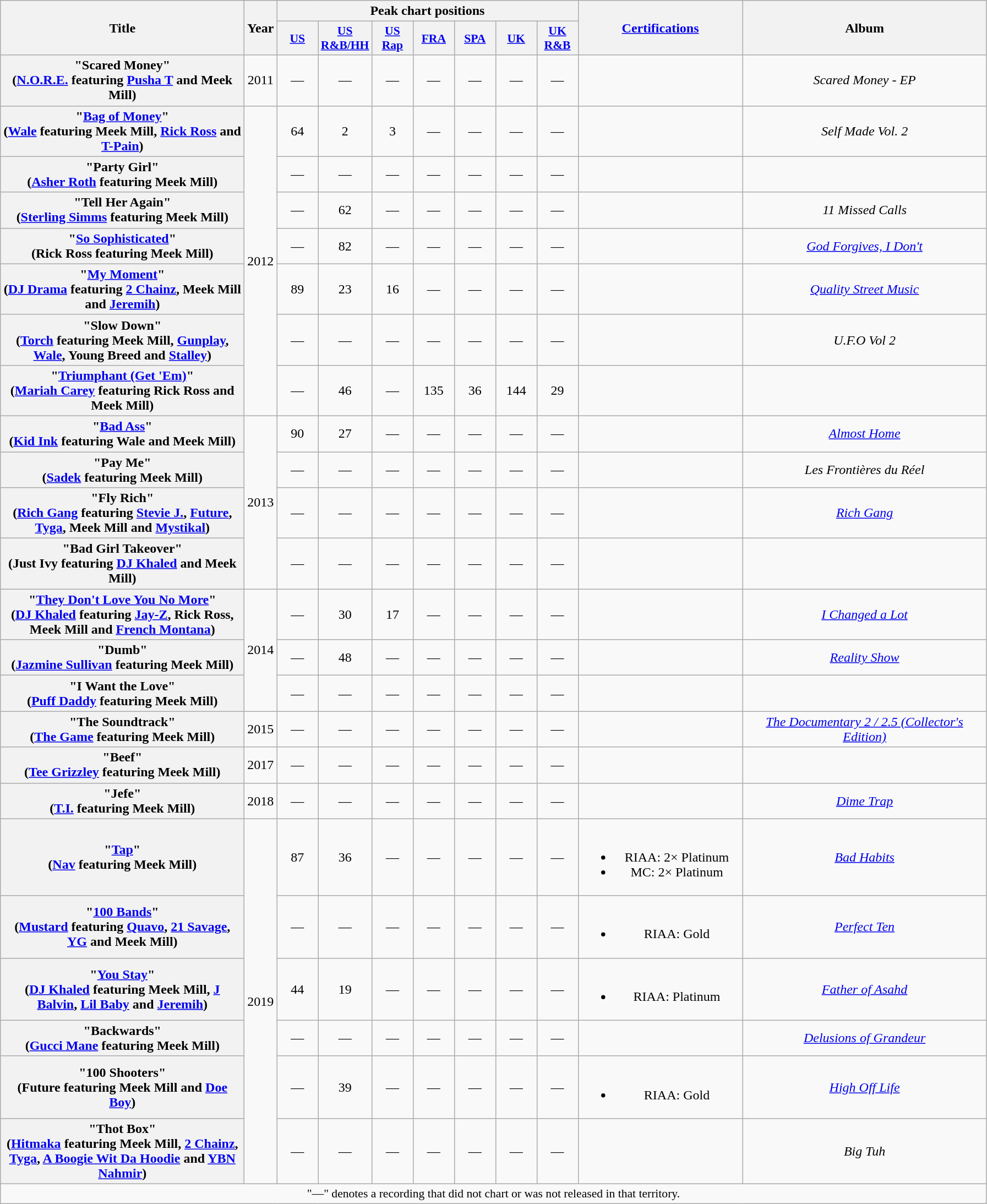<table class="wikitable plainrowheaders" style="text-align:center;" border="1">
<tr>
<th scope="col" rowspan="2" style="width:18em;">Title</th>
<th scope="col" rowspan="2" style="width:1em;">Year</th>
<th scope="col" colspan="7">Peak chart positions</th>
<th scope="col" rowspan="2" style="width:12em;"><a href='#'>Certifications</a></th>
<th scope="col" rowspan="2" style="width:18em;">Album</th>
</tr>
<tr>
<th scope="col" style="width:3em;font-size:90%;"><a href='#'>US</a><br></th>
<th scope="col" style="width:3em;font-size:90%;"><a href='#'>US<br>R&B/HH</a><br></th>
<th scope="col" style="width:3em;font-size:90%;"><a href='#'>US<br>Rap</a><br></th>
<th scope="col" style="width:3em;font-size:90%;"><a href='#'>FRA</a><br></th>
<th scope="col" style="width:3em;font-size:90%;"><a href='#'>SPA</a><br></th>
<th scope="col" style="width:3em;font-size:90%;"><a href='#'>UK</a><br></th>
<th scope="col" style="width:3em;font-size:90%;"><a href='#'>UK<br>R&B</a><br></th>
</tr>
<tr>
<th scope="row">"Scared Money"<br><span>(<a href='#'>N.O.R.E.</a> featuring <a href='#'>Pusha T</a> and Meek Mill)</span></th>
<td>2011</td>
<td>—</td>
<td>—</td>
<td>—</td>
<td>—</td>
<td>—</td>
<td>—</td>
<td>—</td>
<td></td>
<td><em>Scared Money - EP</em></td>
</tr>
<tr>
<th scope="row">"<a href='#'>Bag of Money</a>"<br><span>(<a href='#'>Wale</a> featuring Meek Mill, <a href='#'>Rick Ross</a> and <a href='#'>T-Pain</a>)</span></th>
<td rowspan="7">2012</td>
<td>64</td>
<td>2</td>
<td>3</td>
<td>—</td>
<td>—</td>
<td>—</td>
<td>—</td>
<td></td>
<td><em>Self Made Vol. 2</em></td>
</tr>
<tr>
<th scope="row">"Party Girl"<br><span>(<a href='#'>Asher Roth</a> featuring Meek Mill)</span></th>
<td>—</td>
<td>—</td>
<td>—</td>
<td>—</td>
<td>—</td>
<td>—</td>
<td>—</td>
<td></td>
<td></td>
</tr>
<tr>
<th scope="row">"Tell Her Again"<br><span>(<a href='#'>Sterling Simms</a> featuring Meek Mill)</span></th>
<td>—</td>
<td>62</td>
<td>—</td>
<td>—</td>
<td>—</td>
<td>—</td>
<td>—</td>
<td></td>
<td><em>11 Missed Calls</em></td>
</tr>
<tr>
<th scope="row">"<a href='#'>So Sophisticated</a>"<br><span>(Rick Ross featuring Meek Mill)</span></th>
<td>—</td>
<td>82</td>
<td>—</td>
<td>—</td>
<td>—</td>
<td>—</td>
<td>—</td>
<td></td>
<td><em><a href='#'>God Forgives, I Don't</a></em></td>
</tr>
<tr>
<th scope="row">"<a href='#'>My Moment</a>"<br><span>(<a href='#'>DJ Drama</a> featuring <a href='#'>2 Chainz</a>, Meek Mill and <a href='#'>Jeremih</a>)</span></th>
<td>89</td>
<td>23</td>
<td>16</td>
<td>—</td>
<td>—</td>
<td>—</td>
<td>—</td>
<td></td>
<td><em><a href='#'>Quality Street Music</a></em></td>
</tr>
<tr>
<th scope="row">"Slow Down"<br><span>(<a href='#'>Torch</a> featuring Meek Mill, <a href='#'>Gunplay</a>, <a href='#'>Wale</a>, Young Breed and <a href='#'>Stalley</a>)</span></th>
<td>—</td>
<td>—</td>
<td>—</td>
<td>—</td>
<td>—</td>
<td>—</td>
<td>—</td>
<td></td>
<td><em>U.F.O Vol 2</em></td>
</tr>
<tr>
<th scope="row">"<a href='#'>Triumphant (Get 'Em)</a>"<br><span>(<a href='#'>Mariah Carey</a> featuring Rick Ross and Meek Mill)</span></th>
<td>—</td>
<td>46</td>
<td>—</td>
<td>135</td>
<td>36</td>
<td>144</td>
<td>29</td>
<td></td>
<td></td>
</tr>
<tr>
<th scope="row">"<a href='#'>Bad Ass</a>"<br><span>(<a href='#'>Kid Ink</a> featuring Wale and Meek Mill)</span></th>
<td rowspan="4">2013</td>
<td>90</td>
<td>27</td>
<td>—</td>
<td>—</td>
<td>—</td>
<td>—</td>
<td>—</td>
<td></td>
<td><em><a href='#'>Almost Home</a></em></td>
</tr>
<tr>
<th scope="row">"Pay Me"<br><span>(<a href='#'>Sadek</a> featuring Meek Mill)</span></th>
<td>—</td>
<td>—</td>
<td>—</td>
<td>—</td>
<td>—</td>
<td>—</td>
<td>—</td>
<td></td>
<td><em>Les Frontières du Réel</em></td>
</tr>
<tr>
<th scope="row">"Fly Rich"<br><span>(<a href='#'>Rich Gang</a> featuring <a href='#'>Stevie J.</a>, <a href='#'>Future</a>, <a href='#'>Tyga</a>, Meek Mill and <a href='#'>Mystikal</a>)</span></th>
<td>—</td>
<td>—</td>
<td>—</td>
<td>—</td>
<td>—</td>
<td>—</td>
<td>—</td>
<td></td>
<td><em><a href='#'>Rich Gang</a></em></td>
</tr>
<tr>
<th scope="row">"Bad Girl Takeover"<br><span>(Just Ivy featuring <a href='#'>DJ Khaled</a> and Meek Mill)</span></th>
<td>—</td>
<td>—</td>
<td>—</td>
<td>—</td>
<td>—</td>
<td>—</td>
<td>—</td>
<td></td>
<td></td>
</tr>
<tr>
<th scope="row">"<a href='#'>They Don't Love You No More</a>"<br><span>(<a href='#'>DJ Khaled</a> featuring <a href='#'>Jay-Z</a>, Rick Ross, Meek Mill and <a href='#'>French Montana</a>)</span></th>
<td rowspan="3">2014</td>
<td>—</td>
<td>30</td>
<td>17</td>
<td>—</td>
<td>—</td>
<td>—</td>
<td>—</td>
<td></td>
<td><em><a href='#'>I Changed a Lot</a></em></td>
</tr>
<tr>
<th scope="row">"Dumb"<br><span>(<a href='#'>Jazmine Sullivan</a> featuring Meek Mill)</span></th>
<td>—</td>
<td>48</td>
<td>—</td>
<td>—</td>
<td>—</td>
<td>—</td>
<td>—</td>
<td></td>
<td><em><a href='#'>Reality Show</a></em></td>
</tr>
<tr>
<th scope="row">"I Want the Love"<br><span>(<a href='#'>Puff Daddy</a> featuring Meek Mill)</span></th>
<td>—</td>
<td>—</td>
<td>—</td>
<td>—</td>
<td>—</td>
<td>—</td>
<td>—</td>
<td></td>
<td></td>
</tr>
<tr>
<th scope="row">"The Soundtrack"<br><span>(<a href='#'>The Game</a> featuring Meek Mill)</span></th>
<td>2015</td>
<td>—</td>
<td>—</td>
<td>—</td>
<td>—</td>
<td>—</td>
<td>—</td>
<td>—</td>
<td></td>
<td><em><a href='#'>The Documentary 2 / 2.5 (Collector's Edition)</a></em></td>
</tr>
<tr>
<th scope="row">"Beef"<br><span>(<a href='#'>Tee Grizzley</a> featuring Meek Mill)</span></th>
<td>2017</td>
<td>—</td>
<td>—</td>
<td>—</td>
<td>—</td>
<td>—</td>
<td>—</td>
<td>—</td>
<td></td>
<td></td>
</tr>
<tr>
<th scope="row">"Jefe"<br><span>(<a href='#'>T.I.</a> featuring Meek Mill)</span></th>
<td>2018</td>
<td>—</td>
<td>—</td>
<td>—</td>
<td>—</td>
<td>—</td>
<td>—</td>
<td>—</td>
<td></td>
<td><em><a href='#'>Dime Trap</a></em></td>
</tr>
<tr>
<th scope="row">"<a href='#'>Tap</a>"<br><span>(<a href='#'>Nav</a> featuring Meek Mill)</span></th>
<td rowspan=6>2019</td>
<td>87</td>
<td>36</td>
<td>—</td>
<td>—</td>
<td>—</td>
<td>—</td>
<td>—</td>
<td><br><ul><li>RIAA: 2× Platinum</li><li>MC: 2× Platinum</li></ul></td>
<td><em><a href='#'>Bad Habits</a></em></td>
</tr>
<tr>
<th scope="row">"<a href='#'>100 Bands</a>"<br><span>(<a href='#'>Mustard</a> featuring <a href='#'>Quavo</a>, <a href='#'>21 Savage</a>, <a href='#'>YG</a> and Meek Mill)</span></th>
<td>—</td>
<td>—</td>
<td>—</td>
<td>—</td>
<td>—</td>
<td>—</td>
<td>—</td>
<td><br><ul><li>RIAA: Gold</li></ul></td>
<td><em><a href='#'>Perfect Ten</a></em></td>
</tr>
<tr>
<th scope="row">"<a href='#'>You Stay</a>"<br><span>(<a href='#'>DJ Khaled</a> featuring Meek Mill, <a href='#'>J Balvin</a>, <a href='#'>Lil Baby</a> and <a href='#'>Jeremih</a>)</span></th>
<td>44</td>
<td>19</td>
<td>—</td>
<td>—</td>
<td>—</td>
<td>—</td>
<td>—</td>
<td><br><ul><li>RIAA: Platinum</li></ul></td>
<td><em><a href='#'>Father of Asahd</a></em></td>
</tr>
<tr>
<th scope="row">"Backwards"<br><span>(<a href='#'>Gucci Mane</a> featuring Meek Mill)</span></th>
<td>—</td>
<td>—</td>
<td>—</td>
<td>—</td>
<td>—</td>
<td>—</td>
<td>—</td>
<td></td>
<td><em><a href='#'>Delusions of Grandeur</a></em></td>
</tr>
<tr>
<th scope="row">"100 Shooters"<br><span>(Future featuring Meek Mill and <a href='#'>Doe Boy</a>)</span></th>
<td>—</td>
<td>39</td>
<td>—</td>
<td>—</td>
<td>—</td>
<td>—</td>
<td>—</td>
<td><br><ul><li>RIAA: Gold</li></ul></td>
<td><em><a href='#'>High Off Life</a></em></td>
</tr>
<tr>
<th scope="row">"Thot Box"<br><span>(<a href='#'>Hitmaka</a> featuring Meek Mill, <a href='#'>2 Chainz</a>, <a href='#'>Tyga</a>, <a href='#'>A Boogie Wit Da Hoodie</a> and <a href='#'>YBN Nahmir</a>)</span></th>
<td>—</td>
<td>—</td>
<td>—</td>
<td>—</td>
<td>—</td>
<td>—</td>
<td>—</td>
<td></td>
<td><em>Big Tuh</em></td>
</tr>
<tr>
<td colspan="11" style="font-size:90%">"—" denotes a recording that did not chart or was not released in that territory.</td>
</tr>
</table>
